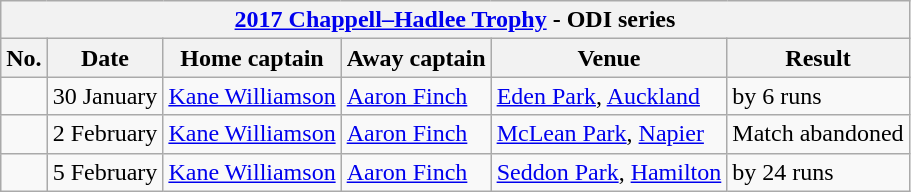<table class="wikitable">
<tr>
<th colspan="6"><a href='#'>2017 Chappell–Hadlee Trophy</a> - ODI series</th>
</tr>
<tr>
<th>No.</th>
<th>Date</th>
<th>Home captain</th>
<th>Away captain</th>
<th>Venue</th>
<th>Result</th>
</tr>
<tr>
<td></td>
<td>30 January</td>
<td><a href='#'>Kane Williamson</a></td>
<td><a href='#'>Aaron Finch</a></td>
<td><a href='#'>Eden Park</a>, <a href='#'>Auckland</a></td>
<td> by 6 runs</td>
</tr>
<tr>
<td></td>
<td>2 February</td>
<td><a href='#'>Kane Williamson</a></td>
<td><a href='#'>Aaron Finch</a></td>
<td><a href='#'>McLean Park</a>, <a href='#'>Napier</a></td>
<td>Match abandoned</td>
</tr>
<tr>
<td></td>
<td>5 February</td>
<td><a href='#'>Kane Williamson</a></td>
<td><a href='#'>Aaron Finch</a></td>
<td><a href='#'>Seddon Park</a>, <a href='#'>Hamilton</a></td>
<td> by 24 runs</td>
</tr>
</table>
